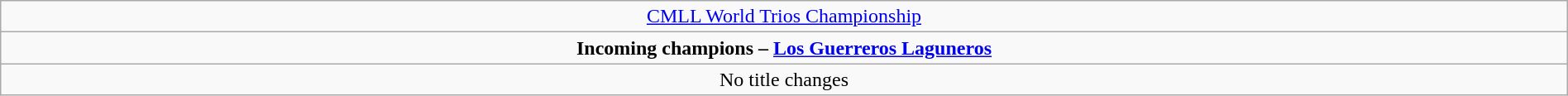<table class="wikitable" style="text-align:center; width:100%;">
<tr>
<td colspan="4" style="text-align: center;"><a href='#'>CMLL World Trios Championship</a></td>
</tr>
<tr>
<td colspan="4" style="text-align: center;"><strong>Incoming champions – <a href='#'>Los Guerreros Laguneros</a> </strong></td>
</tr>
<tr>
<td colspan="4">No title changes</td>
</tr>
</table>
